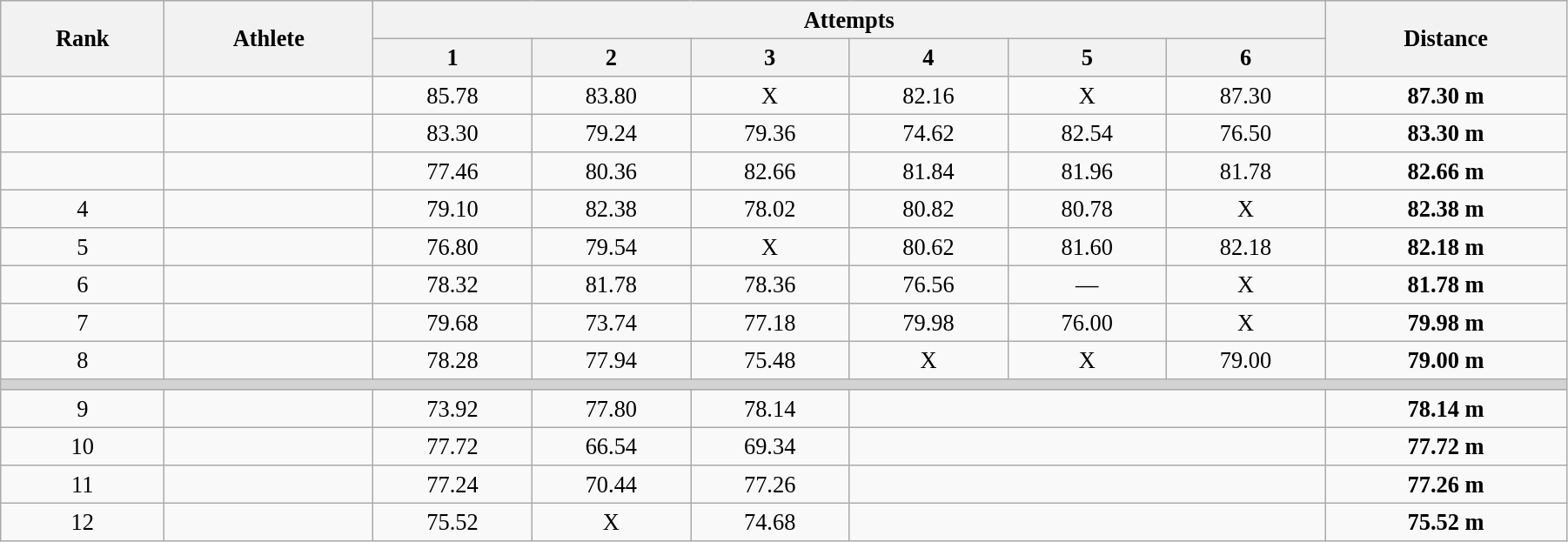<table class="wikitable" style=" text-align:center; font-size:110%;" width="95%">
<tr>
<th rowspan="2">Rank</th>
<th rowspan="2">Athlete</th>
<th colspan="6">Attempts</th>
<th rowspan="2">Distance</th>
</tr>
<tr>
<th>1</th>
<th>2</th>
<th>3</th>
<th>4</th>
<th>5</th>
<th>6</th>
</tr>
<tr>
<td></td>
<td align=left></td>
<td>85.78</td>
<td>83.80</td>
<td>X</td>
<td>82.16</td>
<td>X</td>
<td>87.30</td>
<td><strong>87.30 m</strong></td>
</tr>
<tr>
<td></td>
<td align=left></td>
<td>83.30</td>
<td>79.24</td>
<td>79.36</td>
<td>74.62</td>
<td>82.54</td>
<td>76.50</td>
<td><strong>83.30 m</strong></td>
</tr>
<tr>
<td></td>
<td align=left></td>
<td>77.46</td>
<td>80.36</td>
<td>82.66</td>
<td>81.84</td>
<td>81.96</td>
<td>81.78</td>
<td><strong>82.66 m</strong></td>
</tr>
<tr>
<td>4</td>
<td align=left></td>
<td>79.10</td>
<td>82.38</td>
<td>78.02</td>
<td>80.82</td>
<td>80.78</td>
<td>X</td>
<td><strong>82.38 m</strong></td>
</tr>
<tr>
<td>5</td>
<td align=left></td>
<td>76.80</td>
<td>79.54</td>
<td>X</td>
<td>80.62</td>
<td>81.60</td>
<td>82.18</td>
<td><strong>82.18 m</strong></td>
</tr>
<tr>
<td>6</td>
<td align=left></td>
<td>78.32</td>
<td>81.78</td>
<td>78.36</td>
<td>76.56</td>
<td>—</td>
<td>X</td>
<td><strong>81.78 m</strong></td>
</tr>
<tr>
<td>7</td>
<td align=left></td>
<td>79.68</td>
<td>73.74</td>
<td>77.18</td>
<td>79.98</td>
<td>76.00</td>
<td>X</td>
<td><strong>79.98 m</strong></td>
</tr>
<tr>
<td>8</td>
<td align=left></td>
<td>78.28</td>
<td>77.94</td>
<td>75.48</td>
<td>X</td>
<td>X</td>
<td>79.00</td>
<td><strong>79.00 m</strong></td>
</tr>
<tr>
<td colspan=9 bgcolor=lightgray></td>
</tr>
<tr>
<td>9</td>
<td align=left></td>
<td>73.92</td>
<td>77.80</td>
<td>78.14</td>
<td colspan=3></td>
<td><strong>78.14 m</strong></td>
</tr>
<tr>
<td>10</td>
<td align=left></td>
<td>77.72</td>
<td>66.54</td>
<td>69.34</td>
<td colspan=3></td>
<td><strong>77.72 m</strong></td>
</tr>
<tr>
<td>11</td>
<td align=left></td>
<td>77.24</td>
<td>70.44</td>
<td>77.26</td>
<td colspan=3></td>
<td><strong>77.26 m</strong></td>
</tr>
<tr>
<td>12</td>
<td align=left></td>
<td>75.52</td>
<td>X</td>
<td>74.68</td>
<td colspan=3></td>
<td><strong>75.52 m</strong></td>
</tr>
</table>
